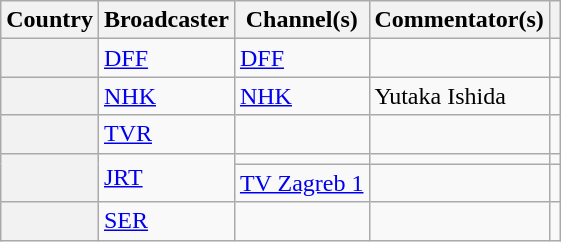<table class="wikitable plainrowheaders">
<tr>
<th scope="col">Country</th>
<th scope="col">Broadcaster</th>
<th scope="col">Channel(s)</th>
<th scope="col">Commentator(s)</th>
<th scope="col"></th>
</tr>
<tr>
<th scope="row"></th>
<td><a href='#'>DFF</a></td>
<td><a href='#'>DFF</a></td>
<td></td>
<td style="text-align:center"></td>
</tr>
<tr>
<th scope="row"></th>
<td><a href='#'>NHK</a></td>
<td><a href='#'>NHK</a></td>
<td>Yutaka Ishida</td>
<td style="text-align:center"></td>
</tr>
<tr>
<th scope="row"></th>
<td><a href='#'>TVR</a></td>
<td></td>
<td></td>
<td style="text-align:center"></td>
</tr>
<tr>
<th scope="rowgroup" rowspan="2"></th>
<td rowspan="2"><a href='#'>JRT</a></td>
<td></td>
<td></td>
<td style="text-align:center"></td>
</tr>
<tr>
<td><a href='#'>TV Zagreb 1</a></td>
<td></td>
<td style="text-align:center"></td>
</tr>
<tr>
<th scope="rowgroup"></th>
<td><a href='#'>SER</a></td>
<td></td>
<td></td>
<td style="text-align:center"></td>
</tr>
</table>
